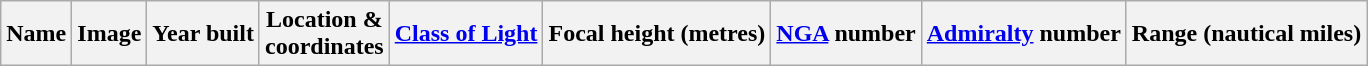<table class="wikitable sortable">
<tr>
<th>Name</th>
<th>Image</th>
<th>Year built</th>
<th>Location &<br> coordinates</th>
<th><a href='#'>Class of Light</a></th>
<th>Focal height (metres)</th>
<th><a href='#'>NGA</a> number</th>
<th><a href='#'>Admiralty</a> number</th>
<th>Range (nautical miles)<br>

</th>
</tr>
</table>
